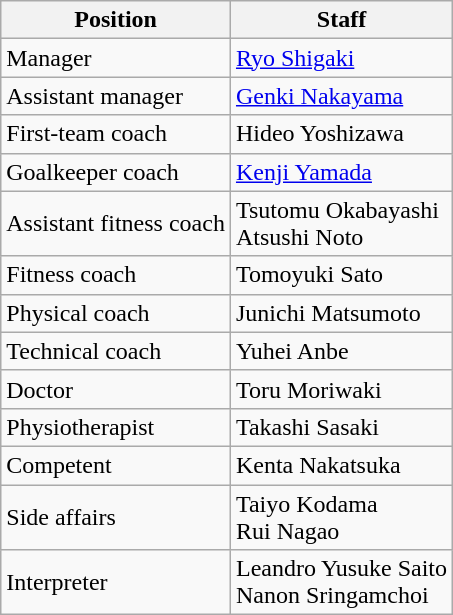<table class="wikitable">
<tr>
<th>Position</th>
<th>Staff</th>
</tr>
<tr>
<td>Manager</td>
<td> <a href='#'>Ryo Shigaki</a></td>
</tr>
<tr>
<td>Assistant manager</td>
<td> <a href='#'>Genki Nakayama</a></td>
</tr>
<tr>
<td>First-team coach</td>
<td> Hideo Yoshizawa</td>
</tr>
<tr>
<td>Goalkeeper coach</td>
<td> <a href='#'>Kenji Yamada</a></td>
</tr>
<tr>
<td>Assistant fitness coach</td>
<td> Tsutomu Okabayashi <br>  Atsushi Noto</td>
</tr>
<tr>
<td>Fitness coach</td>
<td> Tomoyuki Sato</td>
</tr>
<tr>
<td>Physical coach</td>
<td> Junichi Matsumoto</td>
</tr>
<tr>
<td>Technical coach</td>
<td> Yuhei Anbe</td>
</tr>
<tr>
<td>Doctor</td>
<td> Toru Moriwaki</td>
</tr>
<tr>
<td>Physiotherapist</td>
<td> Takashi Sasaki</td>
</tr>
<tr>
<td>Competent</td>
<td> Kenta Nakatsuka</td>
</tr>
<tr>
<td>Side affairs</td>
<td> Taiyo Kodama <br>  Rui Nagao</td>
</tr>
<tr>
<td>Interpreter</td>
<td> Leandro Yusuke Saito <br>  Nanon Sringamchoi</td>
</tr>
</table>
